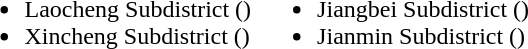<table>
<tr>
<td valign="top"><br><ul><li>Laocheng Subdistrict ()</li><li>Xincheng Subdistrict ()</li></ul></td>
<td valign="top"><br><ul><li>Jiangbei Subdistrict ()</li><li>Jianmin Subdistrict ()</li></ul></td>
</tr>
</table>
